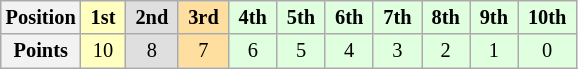<table class="wikitable" style="font-size:85%; text-align:center">
<tr>
<th>Position</th>
<td bgcolor="#ffffbf"> <strong>1st</strong> </td>
<td bgcolor="#dfdfdf"> <strong>2nd</strong> </td>
<td bgcolor="#ffdf9f"> <strong>3rd</strong> </td>
<td bgcolor="#dfffdf"> <strong>4th</strong> </td>
<td bgcolor="#dfffdf"> <strong>5th</strong> </td>
<td bgcolor="#dfffdf"> <strong>6th</strong> </td>
<td bgcolor="#dfffdf"> <strong>7th</strong> </td>
<td bgcolor="#dfffdf"> <strong>8th</strong> </td>
<td bgcolor="#dfffdf"> <strong>9th</strong> </td>
<td bgcolor="#dfffdf"> <strong>10th</strong> </td>
</tr>
<tr>
<th>Points</th>
<td bgcolor="#ffffbf">10</td>
<td bgcolor="#dfdfdf">8</td>
<td bgcolor="#ffdf9f">7</td>
<td bgcolor="#dfffdf">6</td>
<td bgcolor="#dfffdf">5</td>
<td bgcolor="#dfffdf">4</td>
<td bgcolor="#dfffdf">3</td>
<td bgcolor="#dfffdf">2</td>
<td bgcolor="#dfffdf">1</td>
<td bgcolor="#dfffdf">0</td>
</tr>
</table>
